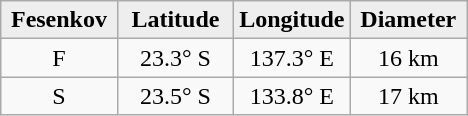<table class="wikitable">
<tr>
<th width="25%" style="background:#eeeeee;">Fesenkov</th>
<th width="25%" style="background:#eeeeee;">Latitude</th>
<th width="25%" style="background:#eeeeee;">Longitude</th>
<th width="25%" style="background:#eeeeee;">Diameter</th>
</tr>
<tr>
<td align="center">F</td>
<td align="center">23.3° S</td>
<td align="center">137.3° E</td>
<td align="center">16 km</td>
</tr>
<tr>
<td align="center">S</td>
<td align="center">23.5° S</td>
<td align="center">133.8° E</td>
<td align="center">17 km</td>
</tr>
</table>
